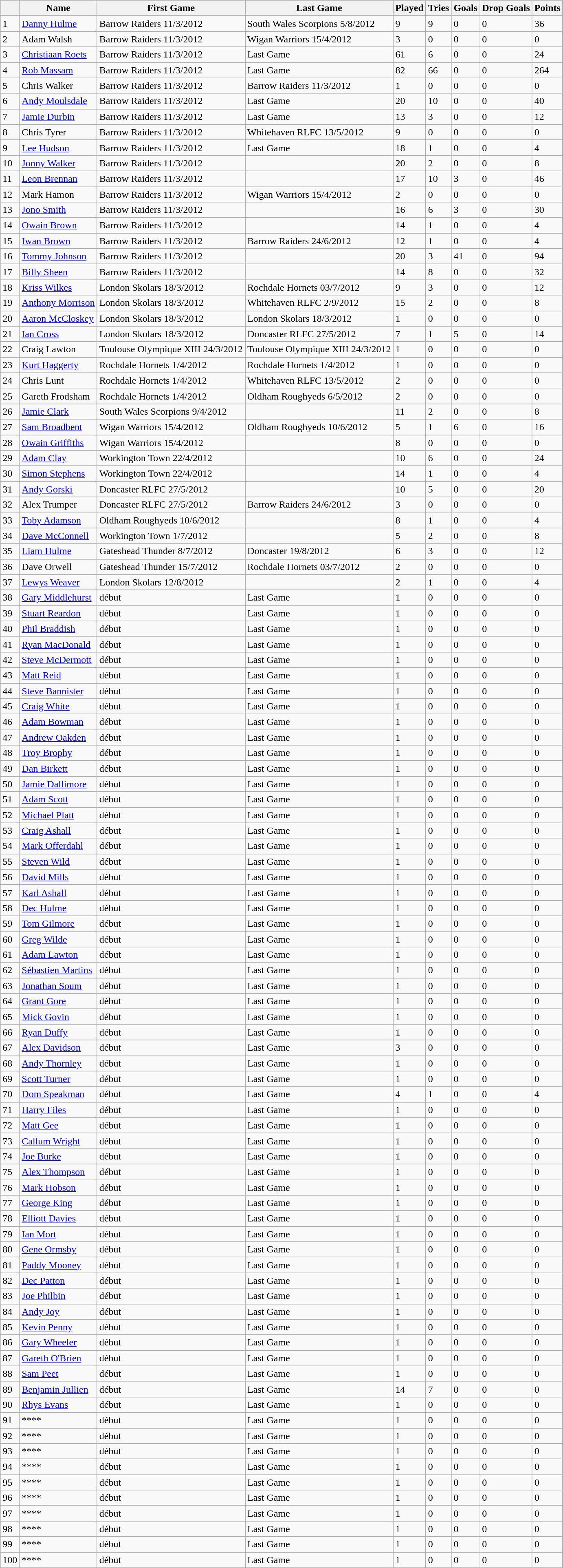<table class="wikitable sortable col5right col6right col7right col8right col9right">
<tr style="background:#efefef;">
<th></th>
<th>Name</th>
<th>First Game</th>
<th>Last Game</th>
<th>Played</th>
<th>Tries</th>
<th>Goals</th>
<th>Drop Goals</th>
<th>Points</th>
</tr>
<tr>
<td>1</td>
<td> <a href='#'>Danny Hulme</a></td>
<td>Barrow Raiders 11/3/2012 </td>
<td>South Wales Scorpions 5/8/2012 </td>
<td>9</td>
<td>9</td>
<td>0</td>
<td>0</td>
<td>36</td>
</tr>
<tr>
<td>2</td>
<td> Adam Walsh</td>
<td>Barrow Raiders 11/3/2012 </td>
<td>Wigan Warriors 15/4/2012 </td>
<td>3</td>
<td>0</td>
<td>0</td>
<td>0</td>
<td>0</td>
</tr>
<tr>
<td>3</td>
<td> <a href='#'>Christiaan Roets</a></td>
<td>Barrow Raiders 11/3/2012 </td>
<td>Last Game</td>
<td>61</td>
<td>6</td>
<td>0</td>
<td>0</td>
<td>24</td>
</tr>
<tr>
<td>4</td>
<td> <a href='#'>Rob Massam</a></td>
<td>Barrow Raiders 11/3/2012 </td>
<td>Last Game</td>
<td>82</td>
<td>66</td>
<td>0</td>
<td>0</td>
<td>264</td>
</tr>
<tr>
<td>5</td>
<td> Chris Walker</td>
<td>Barrow Raiders 11/3/2012 </td>
<td>Barrow Raiders 11/3/2012 </td>
<td>1</td>
<td>0</td>
<td>0</td>
<td>0</td>
<td>0</td>
</tr>
<tr>
<td>6</td>
<td> <a href='#'>Andy Moulsdale</a></td>
<td>Barrow Raiders 11/3/2012 </td>
<td>Last Game</td>
<td>20</td>
<td>10</td>
<td>0</td>
<td>0</td>
<td>40</td>
</tr>
<tr>
<td>7</td>
<td> <a href='#'>Jamie Durbin</a></td>
<td>Barrow Raiders 11/3/2012 </td>
<td>Last Game</td>
<td>13</td>
<td>3</td>
<td>0</td>
<td>0</td>
<td>12</td>
</tr>
<tr>
<td>8</td>
<td> Chris Tyrer</td>
<td>Barrow Raiders 11/3/2012 </td>
<td>Whitehaven RLFC 13/5/2012 </td>
<td>9</td>
<td>0</td>
<td>0</td>
<td>0</td>
<td>0</td>
</tr>
<tr>
<td>9</td>
<td> <a href='#'>Lee Hudson</a></td>
<td>Barrow Raiders 11/3/2012 </td>
<td>Last Game</td>
<td>18</td>
<td>1</td>
<td>0</td>
<td>0</td>
<td>4</td>
</tr>
<tr>
<td>10</td>
<td> <a href='#'>Jonny Walker</a></td>
<td>Barrow Raiders 11/3/2012 </td>
<td></td>
<td>20</td>
<td>2</td>
<td>0</td>
<td>0</td>
<td>8</td>
</tr>
<tr>
<td>11</td>
<td> <a href='#'>Leon Brennan</a></td>
<td>Barrow Raiders 11/3/2012 </td>
<td></td>
<td>17</td>
<td>10</td>
<td>3</td>
<td>0</td>
<td>46</td>
</tr>
<tr>
<td>12</td>
<td> Mark Hamon</td>
<td>Barrow Raiders 11/3/2012 </td>
<td>Wigan Warriors 15/4/2012 </td>
<td>2</td>
<td>0</td>
<td>0</td>
<td>0</td>
<td>0</td>
</tr>
<tr>
<td>13</td>
<td> <a href='#'>Jono Smith</a></td>
<td>Barrow Raiders 11/3/2012 </td>
<td></td>
<td>16</td>
<td>6</td>
<td>3</td>
<td>0</td>
<td>30</td>
</tr>
<tr>
<td>14</td>
<td> <a href='#'>Owain Brown</a></td>
<td>Barrow Raiders 11/3/2012 </td>
<td></td>
<td>14</td>
<td>1</td>
<td>0</td>
<td>0</td>
<td>4</td>
</tr>
<tr>
<td>15</td>
<td> <a href='#'>Iwan Brown</a></td>
<td>Barrow Raiders 11/3/2012 </td>
<td>Barrow Raiders 24/6/2012 </td>
<td>12</td>
<td>1</td>
<td>0</td>
<td>0</td>
<td>4</td>
</tr>
<tr>
<td>16</td>
<td> <a href='#'>Tommy Johnson</a></td>
<td>Barrow Raiders 11/3/2012 </td>
<td></td>
<td>20</td>
<td>3</td>
<td>41</td>
<td>0</td>
<td>94</td>
</tr>
<tr>
<td>17</td>
<td> <a href='#'>Billy Sheen</a></td>
<td>Barrow Raiders 11/3/2012 </td>
<td></td>
<td>14</td>
<td>8</td>
<td>0</td>
<td>0</td>
<td>32</td>
</tr>
<tr>
<td>18</td>
<td> <a href='#'>Kriss Wilkes</a></td>
<td>London Skolars 18/3/2012 </td>
<td>Rochdale Hornets 03/7/2012 </td>
<td>9</td>
<td>3</td>
<td>0</td>
<td>0</td>
<td>12</td>
</tr>
<tr>
<td>19</td>
<td> <a href='#'>Anthony Morrison</a></td>
<td>London Skolars 18/3/2012 </td>
<td>Whitehaven RLFC 2/9/2012 </td>
<td>15</td>
<td>2</td>
<td>0</td>
<td>0</td>
<td>8</td>
</tr>
<tr>
<td>20</td>
<td> <a href='#'>Aaron McCloskey</a></td>
<td>London Skolars 18/3/2012 </td>
<td>London Skolars 18/3/2012 </td>
<td>1</td>
<td>0</td>
<td>0</td>
<td>0</td>
<td>0</td>
</tr>
<tr>
<td>21</td>
<td> <a href='#'>Ian Cross</a></td>
<td>London Skolars 18/3/2012 </td>
<td>Doncaster RLFC 27/5/2012 </td>
<td>7</td>
<td>1</td>
<td>5</td>
<td>0</td>
<td>14</td>
</tr>
<tr>
<td>22</td>
<td> Craig Lawton</td>
<td>Toulouse Olympique XIII 24/3/2012 </td>
<td>Toulouse Olympique XIII 24/3/2012 </td>
<td>1</td>
<td>0</td>
<td>0</td>
<td>0</td>
<td>0</td>
</tr>
<tr>
<td>23</td>
<td> <a href='#'>Kurt Haggerty</a></td>
<td>Rochdale Hornets 1/4/2012 </td>
<td>Rochdale Hornets 1/4/2012 </td>
<td>1</td>
<td>0</td>
<td>0</td>
<td>0</td>
<td>0</td>
</tr>
<tr>
<td>24</td>
<td> Chris Lunt</td>
<td>Rochdale Hornets 1/4/2012 </td>
<td>Whitehaven RLFC 13/5/2012 </td>
<td>2</td>
<td>0</td>
<td>0</td>
<td>0</td>
<td>0</td>
</tr>
<tr>
<td>25</td>
<td> Gareth Frodsham</td>
<td>Rochdale Hornets 1/4/2012 </td>
<td>Oldham Roughyeds 6/5/2012 </td>
<td>2</td>
<td>0</td>
<td>0</td>
<td>0</td>
<td>0</td>
</tr>
<tr>
<td>26</td>
<td> <a href='#'>Jamie Clark</a></td>
<td>South Wales Scorpions 9/4/2012 </td>
<td></td>
<td>11</td>
<td>2</td>
<td>0</td>
<td>0</td>
<td>8</td>
</tr>
<tr>
<td>27</td>
<td> <a href='#'>Sam Broadbent</a></td>
<td>Wigan Warriors 15/4/2012 </td>
<td>Oldham Roughyeds 10/6/2012 </td>
<td>5</td>
<td>1</td>
<td>6</td>
<td>0</td>
<td>16</td>
</tr>
<tr>
<td>28</td>
<td> <a href='#'>Owain Griffiths</a></td>
<td>Wigan Warriors 15/4/2012 </td>
<td></td>
<td>8</td>
<td>0</td>
<td>0</td>
<td>0</td>
<td>0</td>
</tr>
<tr>
<td>29</td>
<td> <a href='#'>Adam Clay</a></td>
<td>Workington Town 22/4/2012 </td>
<td></td>
<td>10</td>
<td>6</td>
<td>0</td>
<td>0</td>
<td>24</td>
</tr>
<tr>
<td>30</td>
<td> <a href='#'>Simon Stephens</a></td>
<td>Workington Town 22/4/2012 </td>
<td></td>
<td>14</td>
<td>1</td>
<td>0</td>
<td>0</td>
<td>4</td>
</tr>
<tr>
<td>31</td>
<td> <a href='#'>Andy Gorski</a></td>
<td>Doncaster RLFC 27/5/2012 </td>
<td></td>
<td>10</td>
<td>5</td>
<td>0</td>
<td>0</td>
<td>20</td>
</tr>
<tr>
<td>32</td>
<td> Alex Trumper</td>
<td>Doncaster RLFC 27/5/2012 </td>
<td>Barrow Raiders 24/6/2012 </td>
<td>3</td>
<td>0</td>
<td>0</td>
<td>0</td>
<td>0</td>
</tr>
<tr>
<td>33</td>
<td> <a href='#'>Toby Adamson</a></td>
<td>Oldham Roughyeds 10/6/2012 </td>
<td></td>
<td>8</td>
<td>1</td>
<td>0</td>
<td>0</td>
<td>4</td>
</tr>
<tr>
<td>34</td>
<td> <a href='#'>Dave McConnell</a></td>
<td>Workington Town 1/7/2012 </td>
<td></td>
<td>5</td>
<td>2</td>
<td>0</td>
<td>0</td>
<td>8</td>
</tr>
<tr>
<td>35</td>
<td> <a href='#'>Liam Hulme</a></td>
<td>Gateshead Thunder 8/7/2012 </td>
<td>Doncaster 19/8/2012 </td>
<td>6</td>
<td>3</td>
<td>0</td>
<td>0</td>
<td>12</td>
</tr>
<tr>
<td>36</td>
<td> Dave Orwell</td>
<td>Gateshead Thunder 15/7/2012 </td>
<td>Rochdale Hornets 03/7/2012 </td>
<td>2</td>
<td>0</td>
<td>0</td>
<td>0</td>
<td>0</td>
</tr>
<tr>
<td>37</td>
<td> <a href='#'>Lewys Weaver</a></td>
<td>London Skolars 12/8/2012 </td>
<td></td>
<td>2</td>
<td>1</td>
<td>0</td>
<td>0</td>
<td>4</td>
</tr>
<tr>
<td>38</td>
<td> <a href='#'>Gary Middlehurst</a></td>
<td>début</td>
<td>Last Game</td>
<td>1</td>
<td>0</td>
<td>0</td>
<td>0</td>
<td>0</td>
</tr>
<tr>
<td>39</td>
<td> <a href='#'>Stuart Reardon</a></td>
<td>début</td>
<td>Last Game</td>
<td>1</td>
<td>0</td>
<td>0</td>
<td>0</td>
<td>0</td>
</tr>
<tr>
<td>40</td>
<td> <a href='#'>Phil Braddish</a></td>
<td>début</td>
<td>Last Game</td>
<td>1</td>
<td>0</td>
<td>0</td>
<td>0</td>
<td>0</td>
</tr>
<tr>
<td>41</td>
<td> <a href='#'>Ryan MacDonald</a></td>
<td>début</td>
<td>Last Game</td>
<td>1</td>
<td>0</td>
<td>0</td>
<td>0</td>
<td>0</td>
</tr>
<tr>
<td>42</td>
<td> <a href='#'>Steve McDermott</a></td>
<td>début</td>
<td>Last Game</td>
<td>1</td>
<td>0</td>
<td>0</td>
<td>0</td>
<td>0</td>
</tr>
<tr>
<td>43</td>
<td> <a href='#'>Matt Reid</a></td>
<td>début</td>
<td>Last Game</td>
<td>1</td>
<td>0</td>
<td>0</td>
<td>0</td>
<td>0</td>
</tr>
<tr>
<td>44</td>
<td> <a href='#'>Steve Bannister</a></td>
<td>début</td>
<td>Last Game</td>
<td>1</td>
<td>0</td>
<td>0</td>
<td>0</td>
<td>0</td>
</tr>
<tr>
<td>45</td>
<td> <a href='#'>Craig White</a></td>
<td>début</td>
<td>Last Game</td>
<td>1</td>
<td>0</td>
<td>0</td>
<td>0</td>
<td>0</td>
</tr>
<tr>
<td>46</td>
<td> <a href='#'>Adam Bowman</a></td>
<td>début</td>
<td>Last Game</td>
<td>1</td>
<td>0</td>
<td>0</td>
<td>0</td>
<td>0</td>
</tr>
<tr>
<td>47</td>
<td> <a href='#'>Andrew Oakden</a></td>
<td>début</td>
<td>Last Game</td>
<td>1</td>
<td>0</td>
<td>0</td>
<td>0</td>
<td>0</td>
</tr>
<tr>
<td>48</td>
<td> <a href='#'>Troy Brophy</a></td>
<td>début</td>
<td>Last Game</td>
<td>1</td>
<td>0</td>
<td>0</td>
<td>0</td>
<td>0</td>
</tr>
<tr>
<td>49</td>
<td> <a href='#'>Dan Birkett</a></td>
<td>début</td>
<td>Last Game</td>
<td>1</td>
<td>0</td>
<td>0</td>
<td>0</td>
<td>0</td>
</tr>
<tr>
<td>50</td>
<td> <a href='#'>Jamie Dallimore</a></td>
<td>début</td>
<td>Last Game</td>
<td>1</td>
<td>0</td>
<td>0</td>
<td>0</td>
<td>0</td>
</tr>
<tr>
<td>51</td>
<td> <a href='#'>Adam Scott</a></td>
<td>début</td>
<td>Last Game</td>
<td>1</td>
<td>0</td>
<td>0</td>
<td>0</td>
<td>0</td>
</tr>
<tr>
<td>52</td>
<td> <a href='#'>Michael Platt</a></td>
<td>début</td>
<td>Last Game</td>
<td>1</td>
<td>0</td>
<td>0</td>
<td>0</td>
<td>0</td>
</tr>
<tr>
<td>53</td>
<td> <a href='#'>Craig Ashall</a></td>
<td>début</td>
<td>Last Game</td>
<td>1</td>
<td>0</td>
<td>0</td>
<td>0</td>
<td>0</td>
</tr>
<tr>
<td>54</td>
<td> <a href='#'>Mark Offerdahl</a></td>
<td>début</td>
<td>Last Game</td>
<td>1</td>
<td>0</td>
<td>0</td>
<td>0</td>
<td>0</td>
</tr>
<tr>
<td>55</td>
<td> <a href='#'>Steven Wild</a></td>
<td>début</td>
<td>Last Game</td>
<td>1</td>
<td>0</td>
<td>0</td>
<td>0</td>
<td>0</td>
</tr>
<tr>
<td>56</td>
<td> <a href='#'>David Mills</a></td>
<td>début</td>
<td>Last Game</td>
<td>1</td>
<td>0</td>
<td>0</td>
<td>0</td>
<td>0</td>
</tr>
<tr>
<td>57</td>
<td> <a href='#'>Karl Ashall</a></td>
<td>début</td>
<td>Last Game</td>
<td>1</td>
<td>0</td>
<td>0</td>
<td>0</td>
<td>0</td>
</tr>
<tr>
<td>58</td>
<td> <a href='#'>Dec Hulme</a></td>
<td>début</td>
<td>Last Game</td>
<td>1</td>
<td>0</td>
<td>0</td>
<td>0</td>
<td>0</td>
</tr>
<tr>
<td>59</td>
<td> <a href='#'>Tom Gilmore</a></td>
<td>début</td>
<td>Last Game</td>
<td>1</td>
<td>0</td>
<td>0</td>
<td>0</td>
<td>0</td>
</tr>
<tr>
<td>60</td>
<td> <a href='#'>Greg Wilde</a></td>
<td>début</td>
<td>Last Game</td>
<td>1</td>
<td>0</td>
<td>0</td>
<td>0</td>
<td>0</td>
</tr>
<tr>
<td>61</td>
<td> <a href='#'>Adam Lawton</a></td>
<td>début</td>
<td>Last Game</td>
<td>1</td>
<td>0</td>
<td>0</td>
<td>0</td>
<td>0</td>
</tr>
<tr>
<td>62</td>
<td> <a href='#'>Sébastien Martins</a></td>
<td>début</td>
<td>Last Game</td>
<td>1</td>
<td>0</td>
<td>0</td>
<td>0</td>
<td>0</td>
</tr>
<tr>
<td>63</td>
<td> <a href='#'>Jonathan Soum</a></td>
<td>début</td>
<td>Last Game</td>
<td>1</td>
<td>0</td>
<td>0</td>
<td>0</td>
<td>0</td>
</tr>
<tr>
<td>64</td>
<td> <a href='#'>Grant Gore</a></td>
<td>début</td>
<td>Last Game</td>
<td>1</td>
<td>0</td>
<td>0</td>
<td>0</td>
<td>0</td>
</tr>
<tr>
<td>65</td>
<td> <a href='#'>Mick Govin</a></td>
<td>début</td>
<td>Last Game</td>
<td>1</td>
<td>0</td>
<td>0</td>
<td>0</td>
<td>0</td>
</tr>
<tr>
<td>66</td>
<td> <a href='#'>Ryan Duffy</a></td>
<td>début</td>
<td>Last Game</td>
<td>1</td>
<td>0</td>
<td>0</td>
<td>0</td>
<td>0</td>
</tr>
<tr>
<td>67</td>
<td> <a href='#'>Alex Davidson</a></td>
<td>début</td>
<td>Last Game</td>
<td>3</td>
<td>0</td>
<td>0</td>
<td>0</td>
<td>0</td>
</tr>
<tr>
<td>68</td>
<td> <a href='#'>Andy Thornley</a></td>
<td>début</td>
<td>Last Game</td>
<td>1</td>
<td>0</td>
<td>0</td>
<td>0</td>
<td>0</td>
</tr>
<tr>
<td>69</td>
<td> <a href='#'>Scott Turner</a></td>
<td>début</td>
<td>Last Game</td>
<td>1</td>
<td>0</td>
<td>0</td>
<td>0</td>
<td>0</td>
</tr>
<tr>
<td>70</td>
<td> <a href='#'>Dom Speakman</a></td>
<td>début</td>
<td>Last Game</td>
<td>4</td>
<td>1</td>
<td>0</td>
<td>0</td>
<td>4</td>
</tr>
<tr>
<td>71</td>
<td> <a href='#'>Harry Files</a></td>
<td>début</td>
<td>Last Game</td>
<td>1</td>
<td>0</td>
<td>0</td>
<td>0</td>
<td>0</td>
</tr>
<tr>
<td>72</td>
<td> <a href='#'>Matt Gee</a></td>
<td>début</td>
<td>Last Game</td>
<td>1</td>
<td>0</td>
<td>0</td>
<td>0</td>
<td>0</td>
</tr>
<tr>
<td>73</td>
<td> <a href='#'>Callum Wright</a></td>
<td>début</td>
<td>Last Game</td>
<td>1</td>
<td>0</td>
<td>0</td>
<td>0</td>
<td>0</td>
</tr>
<tr>
<td>74</td>
<td> <a href='#'>Joe Burke</a></td>
<td>début</td>
<td>Last Game</td>
<td>1</td>
<td>0</td>
<td>0</td>
<td>0</td>
<td>0</td>
</tr>
<tr>
<td>75</td>
<td> <a href='#'>Alex Thompson</a></td>
<td>début</td>
<td>Last Game</td>
<td>1</td>
<td>0</td>
<td>0</td>
<td>0</td>
<td>0</td>
</tr>
<tr>
<td>76</td>
<td> <a href='#'>Mark Hobson</a></td>
<td>début</td>
<td>Last Game</td>
<td>1</td>
<td>0</td>
<td>0</td>
<td>0</td>
<td>0</td>
</tr>
<tr>
<td>77</td>
<td> <a href='#'>George King</a></td>
<td>début</td>
<td>Last Game</td>
<td>1</td>
<td>0</td>
<td>0</td>
<td>0</td>
<td>0</td>
</tr>
<tr>
<td>78</td>
<td> <a href='#'>Elliott Davies</a></td>
<td>début</td>
<td>Last Game</td>
<td>1</td>
<td>0</td>
<td>0</td>
<td>0</td>
<td>0</td>
</tr>
<tr>
<td>79</td>
<td> <a href='#'>Ian Mort</a></td>
<td>début</td>
<td>Last Game</td>
<td>1</td>
<td>0</td>
<td>0</td>
<td>0</td>
<td>0</td>
</tr>
<tr>
<td>80</td>
<td> <a href='#'>Gene Ormsby</a></td>
<td>début</td>
<td>Last Game</td>
<td>1</td>
<td>0</td>
<td>0</td>
<td>0</td>
<td>0</td>
</tr>
<tr>
<td>81</td>
<td> <a href='#'>Paddy Mooney</a></td>
<td>début</td>
<td>Last Game</td>
<td>1</td>
<td>0</td>
<td>0</td>
<td>0</td>
<td>0</td>
</tr>
<tr>
<td>82</td>
<td> <a href='#'>Dec Patton</a></td>
<td>début</td>
<td>Last Game</td>
<td>1</td>
<td>0</td>
<td>0</td>
<td>0</td>
<td>0</td>
</tr>
<tr>
<td>83</td>
<td> <a href='#'>Joe Philbin</a></td>
<td>début</td>
<td>Last Game</td>
<td>1</td>
<td>0</td>
<td>0</td>
<td>0</td>
<td>0</td>
</tr>
<tr>
<td>84</td>
<td> <a href='#'>Andy Joy</a></td>
<td>début</td>
<td>Last Game</td>
<td>1</td>
<td>0</td>
<td>0</td>
<td>0</td>
<td>0</td>
</tr>
<tr>
<td>85</td>
<td> <a href='#'>Kevin Penny</a></td>
<td>début</td>
<td>Last Game</td>
<td>1</td>
<td>0</td>
<td>0</td>
<td>0</td>
<td>0</td>
</tr>
<tr>
<td>86</td>
<td> <a href='#'>Gary Wheeler</a></td>
<td>début</td>
<td>Last Game</td>
<td>1</td>
<td>0</td>
<td>0</td>
<td>0</td>
<td>0</td>
</tr>
<tr>
<td>87</td>
<td> <a href='#'>Gareth O'Brien</a></td>
<td>début</td>
<td>Last Game</td>
<td>1</td>
<td>0</td>
<td>0</td>
<td>0</td>
<td>0</td>
</tr>
<tr>
<td>88</td>
<td> <a href='#'>Sam Peet</a></td>
<td>début</td>
<td>Last Game</td>
<td>1</td>
<td>0</td>
<td>0</td>
<td>0</td>
<td>0</td>
</tr>
<tr>
<td>89</td>
<td> <a href='#'>Benjamin Jullien</a></td>
<td>début</td>
<td>Last Game</td>
<td>14</td>
<td>7</td>
<td>0</td>
<td>0</td>
<td>0</td>
</tr>
<tr>
<td>90</td>
<td> <a href='#'>Rhys Evans</a></td>
<td>début</td>
<td>Last Game</td>
<td>1</td>
<td>0</td>
<td>0</td>
<td>0</td>
<td>0</td>
</tr>
<tr>
<td>91</td>
<td> ****</td>
<td>début</td>
<td>Last Game</td>
<td>1</td>
<td>0</td>
<td>0</td>
<td>0</td>
<td>0</td>
</tr>
<tr>
<td>92</td>
<td> ****</td>
<td>début</td>
<td>Last Game</td>
<td>1</td>
<td>0</td>
<td>0</td>
<td>0</td>
<td>0</td>
</tr>
<tr>
<td>93</td>
<td> ****</td>
<td>début</td>
<td>Last Game</td>
<td>1</td>
<td>0</td>
<td>0</td>
<td>0</td>
<td>0</td>
</tr>
<tr>
<td>94</td>
<td> ****</td>
<td>début</td>
<td>Last Game</td>
<td>1</td>
<td>0</td>
<td>0</td>
<td>0</td>
<td>0</td>
</tr>
<tr>
<td>95</td>
<td> ****</td>
<td>début</td>
<td>Last Game</td>
<td>1</td>
<td>0</td>
<td>0</td>
<td>0</td>
<td>0</td>
</tr>
<tr>
<td>96</td>
<td> ****</td>
<td>début</td>
<td>Last Game</td>
<td>1</td>
<td>0</td>
<td>0</td>
<td>0</td>
<td>0</td>
</tr>
<tr>
<td>97</td>
<td> ****</td>
<td>début</td>
<td>Last Game</td>
<td>1</td>
<td>0</td>
<td>0</td>
<td>0</td>
<td>0</td>
</tr>
<tr>
<td>98</td>
<td> ****</td>
<td>début</td>
<td>Last Game</td>
<td>1</td>
<td>0</td>
<td>0</td>
<td>0</td>
<td>0</td>
</tr>
<tr>
<td>99</td>
<td> ****</td>
<td>début</td>
<td>Last Game</td>
<td>1</td>
<td>0</td>
<td>0</td>
<td>0</td>
<td>0</td>
</tr>
<tr>
<td>100</td>
<td> ****</td>
<td>début</td>
<td>Last Game</td>
<td>1</td>
<td>0</td>
<td>0</td>
<td>0</td>
<td>0</td>
</tr>
</table>
